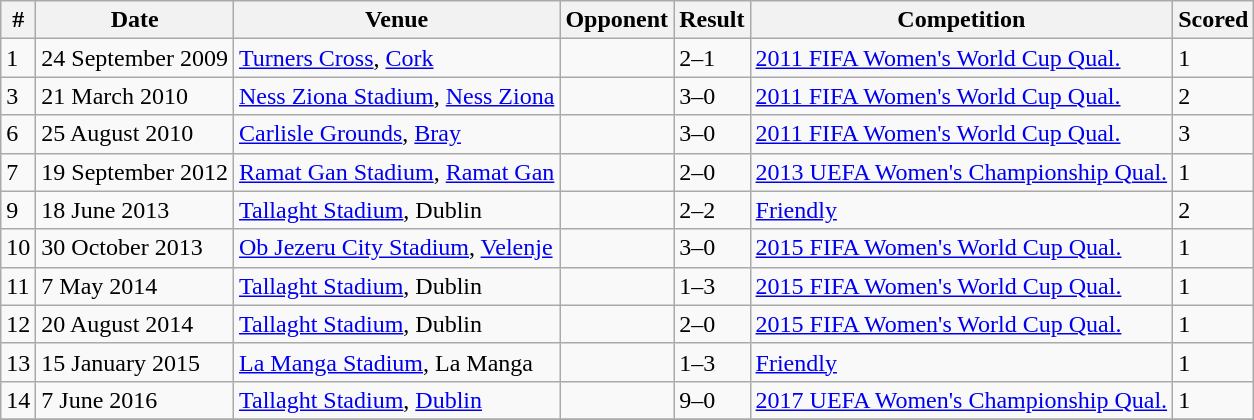<table class="wikitable">
<tr>
<th>#</th>
<th>Date</th>
<th>Venue</th>
<th>Opponent</th>
<th>Result</th>
<th>Competition</th>
<th>Scored</th>
</tr>
<tr>
<td>1</td>
<td>24 September 2009</td>
<td><a href='#'>Turners Cross</a>, <a href='#'>Cork</a></td>
<td></td>
<td>2–1</td>
<td><a href='#'>2011 FIFA Women's World Cup Qual.</a></td>
<td>1</td>
</tr>
<tr>
<td>3</td>
<td>21 March 2010</td>
<td><a href='#'>Ness Ziona Stadium</a>, <a href='#'>Ness Ziona</a></td>
<td></td>
<td>3–0</td>
<td><a href='#'>2011 FIFA Women's World Cup Qual.</a></td>
<td>2</td>
</tr>
<tr>
<td>6</td>
<td>25 August 2010</td>
<td><a href='#'>Carlisle Grounds</a>, <a href='#'>Bray</a></td>
<td></td>
<td>3–0</td>
<td><a href='#'>2011 FIFA Women's World Cup Qual.</a></td>
<td>3</td>
</tr>
<tr>
<td>7</td>
<td>19 September 2012</td>
<td><a href='#'>Ramat Gan Stadium</a>, <a href='#'>Ramat Gan</a></td>
<td></td>
<td>2–0</td>
<td><a href='#'>2013 UEFA Women's Championship Qual.</a></td>
<td>1</td>
</tr>
<tr>
<td>9</td>
<td>18 June 2013</td>
<td><a href='#'>Tallaght Stadium</a>, Dublin</td>
<td></td>
<td>2–2</td>
<td><a href='#'>Friendly</a></td>
<td>2</td>
</tr>
<tr>
<td>10</td>
<td>30 October 2013</td>
<td><a href='#'>Ob Jezeru City Stadium</a>, <a href='#'>Velenje</a></td>
<td></td>
<td>3–0</td>
<td><a href='#'>2015 FIFA Women's World Cup Qual.</a></td>
<td>1</td>
</tr>
<tr>
<td>11</td>
<td>7 May 2014</td>
<td><a href='#'>Tallaght Stadium</a>, Dublin</td>
<td></td>
<td>1–3</td>
<td><a href='#'>2015 FIFA Women's World Cup Qual.</a></td>
<td>1</td>
</tr>
<tr>
<td>12</td>
<td>20 August 2014</td>
<td><a href='#'>Tallaght Stadium</a>, Dublin</td>
<td></td>
<td>2–0</td>
<td><a href='#'>2015 FIFA Women's World Cup Qual.</a></td>
<td>1</td>
</tr>
<tr>
<td>13</td>
<td>15 January 2015</td>
<td><a href='#'>La Manga Stadium</a>, La Manga</td>
<td></td>
<td>1–3</td>
<td><a href='#'>Friendly</a></td>
<td>1</td>
</tr>
<tr>
<td>14</td>
<td>7 June 2016</td>
<td><a href='#'>Tallaght Stadium</a>, <a href='#'>Dublin</a></td>
<td></td>
<td>9–0</td>
<td><a href='#'>2017 UEFA Women's Championship Qual.</a></td>
<td>1</td>
</tr>
<tr>
</tr>
</table>
